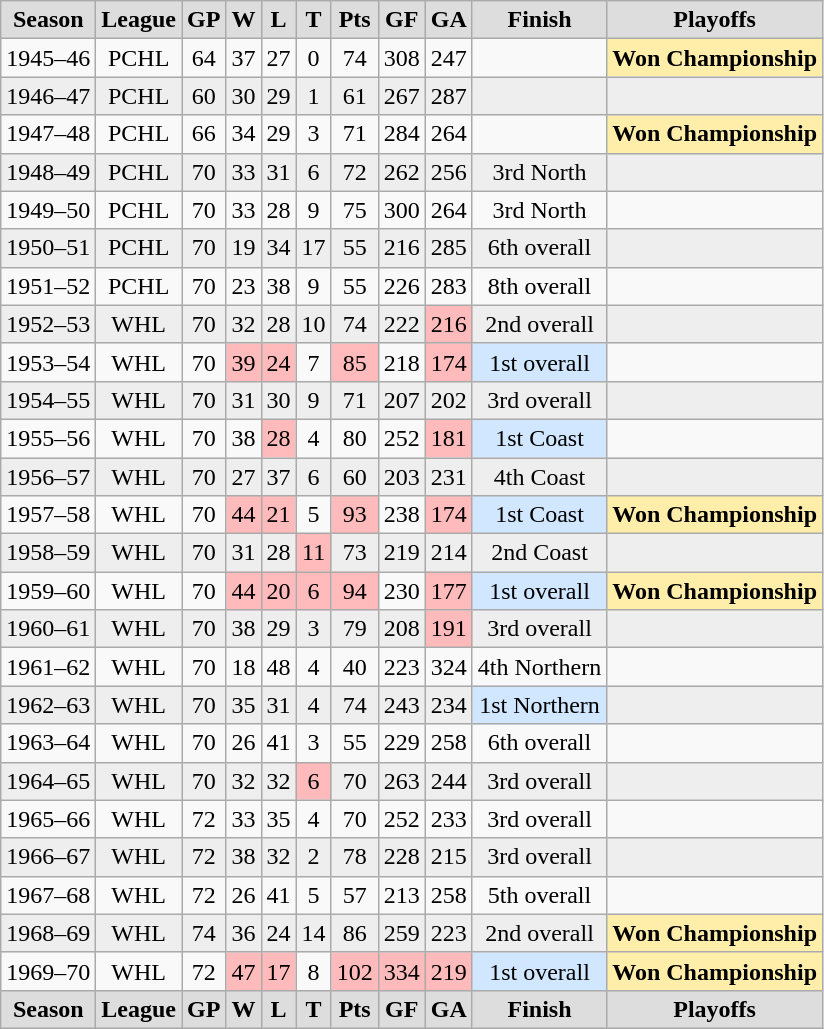<table class="wikitable">
<tr style="text-align:center; background:#ddd;">
<td><strong>Season</strong></td>
<td><strong>League</strong></td>
<td><strong>GP </strong></td>
<td><strong> W </strong></td>
<td><strong> L </strong></td>
<td><strong> T </strong></td>
<td><strong>Pts </strong></td>
<td><strong>GF </strong></td>
<td><strong>GA</strong></td>
<td><strong>Finish</strong></td>
<td><strong>Playoffs</strong></td>
</tr>
<tr style="text-align:center;">
<td>1945–46</td>
<td>PCHL</td>
<td>64</td>
<td>37</td>
<td>27</td>
<td>0</td>
<td>74</td>
<td>308</td>
<td>247</td>
<td></td>
<td style="background:#fea;"><strong>Won Championship</strong></td>
</tr>
<tr style="text-align:center; background:#eee;">
<td>1946–47</td>
<td>PCHL</td>
<td>60</td>
<td>30</td>
<td>29</td>
<td>1</td>
<td>61</td>
<td>267</td>
<td>287</td>
<td></td>
<td></td>
</tr>
<tr style="text-align:center;">
<td>1947–48</td>
<td>PCHL</td>
<td>66</td>
<td>34</td>
<td>29</td>
<td>3</td>
<td>71</td>
<td>284</td>
<td>264</td>
<td></td>
<td style="background:#fea;"><strong>Won Championship</strong></td>
</tr>
<tr style="text-align:center; background:#eee;">
<td>1948–49</td>
<td>PCHL</td>
<td>70</td>
<td>33</td>
<td>31</td>
<td>6</td>
<td>72</td>
<td>262</td>
<td>256</td>
<td>3rd North</td>
<td></td>
</tr>
<tr style="text-align:center;">
<td>1949–50</td>
<td>PCHL</td>
<td>70</td>
<td>33</td>
<td>28</td>
<td>9</td>
<td>75</td>
<td>300</td>
<td>264</td>
<td>3rd North</td>
<td></td>
</tr>
<tr style="text-align:center; background:#eee;">
<td>1950–51</td>
<td>PCHL</td>
<td>70</td>
<td>19</td>
<td>34</td>
<td>17</td>
<td>55</td>
<td>216</td>
<td>285</td>
<td>6th overall</td>
<td></td>
</tr>
<tr style="text-align:center;">
<td>1951–52</td>
<td>PCHL</td>
<td>70</td>
<td>23</td>
<td>38</td>
<td>9</td>
<td>55</td>
<td>226</td>
<td>283</td>
<td>8th overall</td>
<td></td>
</tr>
<tr style="text-align:center; background:#eee;">
<td>1952–53</td>
<td>WHL</td>
<td>70</td>
<td>32</td>
<td>28</td>
<td>10</td>
<td>74</td>
<td>222</td>
<td style="background:#fbb;">216</td>
<td>2nd overall</td>
<td></td>
</tr>
<tr style="text-align:center;">
<td>1953–54</td>
<td>WHL</td>
<td>70</td>
<td style="background:#fbb;">39</td>
<td style="background:#fbb;">24</td>
<td>7</td>
<td style="background:#fbb;">85</td>
<td>218</td>
<td style="background:#fbb;">174</td>
<td style="background: #d0e7ff;">1st overall</td>
<td></td>
</tr>
<tr style="text-align:center; background:#eee;">
<td>1954–55</td>
<td>WHL</td>
<td>70</td>
<td>31</td>
<td>30</td>
<td>9</td>
<td>71</td>
<td>207</td>
<td>202</td>
<td>3rd overall</td>
<td></td>
</tr>
<tr style="text-align:center;">
<td>1955–56</td>
<td>WHL</td>
<td>70</td>
<td>38</td>
<td style="background:#fbb;">28</td>
<td>4</td>
<td>80</td>
<td>252</td>
<td style="background:#fbb;">181</td>
<td style="background: #d0e7ff;">1st Coast</td>
<td></td>
</tr>
<tr style="text-align:center; background:#eee;">
<td>1956–57</td>
<td>WHL</td>
<td>70</td>
<td>27</td>
<td>37</td>
<td>6</td>
<td>60</td>
<td>203</td>
<td>231</td>
<td>4th Coast</td>
<td></td>
</tr>
<tr style="text-align:center;">
<td>1957–58</td>
<td>WHL</td>
<td>70</td>
<td style="background:#fbb;">44</td>
<td style="background:#fbb;">21</td>
<td>5</td>
<td style="background:#fbb;">93</td>
<td>238</td>
<td style="background:#fbb;">174</td>
<td style="background: #d0e7ff;">1st Coast</td>
<td style="background:#fea;"><strong>Won Championship</strong></td>
</tr>
<tr style="text-align:center; background:#eee;">
<td>1958–59</td>
<td>WHL</td>
<td>70</td>
<td>31</td>
<td>28</td>
<td style="background:#fbb;">11</td>
<td>73</td>
<td>219</td>
<td>214</td>
<td>2nd Coast</td>
<td></td>
</tr>
<tr style="text-align:center;">
<td>1959–60</td>
<td>WHL</td>
<td>70</td>
<td style="background:#fbb;">44</td>
<td style="background:#fbb;">20</td>
<td style="background:#fbb;">6</td>
<td style="background:#fbb;">94</td>
<td>230</td>
<td style="background:#fbb;">177</td>
<td style="background: #d0e7ff;">1st overall</td>
<td style="background:#fea;"><strong>Won Championship</strong></td>
</tr>
<tr style="text-align:center; background:#eee;">
<td>1960–61</td>
<td>WHL</td>
<td>70</td>
<td>38</td>
<td>29</td>
<td>3</td>
<td>79</td>
<td>208</td>
<td style="background:#fbb;">191</td>
<td>3rd overall</td>
<td></td>
</tr>
<tr style="text-align:center;">
<td>1961–62</td>
<td>WHL</td>
<td>70</td>
<td>18</td>
<td>48</td>
<td>4</td>
<td>40</td>
<td>223</td>
<td>324</td>
<td>4th Northern</td>
<td></td>
</tr>
<tr style="text-align:center; background:#eee;">
<td>1962–63</td>
<td>WHL</td>
<td>70</td>
<td>35</td>
<td>31</td>
<td>4</td>
<td>74</td>
<td>243</td>
<td>234</td>
<td style="background: #d0e7ff;">1st Northern</td>
<td></td>
</tr>
<tr style="text-align:center;">
<td>1963–64</td>
<td>WHL</td>
<td>70</td>
<td>26</td>
<td>41</td>
<td>3</td>
<td>55</td>
<td>229</td>
<td>258</td>
<td>6th overall</td>
<td></td>
</tr>
<tr style="text-align:center; background:#eee;">
<td>1964–65</td>
<td>WHL</td>
<td>70</td>
<td>32</td>
<td>32</td>
<td style="background:#fbb;">6</td>
<td>70</td>
<td>263</td>
<td>244</td>
<td>3rd overall</td>
<td></td>
</tr>
<tr style="text-align:center;">
<td>1965–66</td>
<td>WHL</td>
<td>72</td>
<td>33</td>
<td>35</td>
<td>4</td>
<td>70</td>
<td>252</td>
<td>233</td>
<td>3rd overall</td>
<td></td>
</tr>
<tr style="text-align:center; background:#eee;">
<td>1966–67</td>
<td>WHL</td>
<td>72</td>
<td>38</td>
<td>32</td>
<td>2</td>
<td>78</td>
<td>228</td>
<td>215</td>
<td>3rd overall</td>
<td></td>
</tr>
<tr style="text-align:center;">
<td>1967–68</td>
<td>WHL</td>
<td>72</td>
<td>26</td>
<td>41</td>
<td>5</td>
<td>57</td>
<td>213</td>
<td>258</td>
<td>5th overall</td>
<td></td>
</tr>
<tr style="text-align:center; background:#eee;">
<td>1968–69</td>
<td>WHL</td>
<td>74</td>
<td>36</td>
<td>24</td>
<td>14</td>
<td>86</td>
<td>259</td>
<td>223</td>
<td>2nd overall</td>
<td style="background:#fea;"><strong>Won Championship</strong></td>
</tr>
<tr style="text-align:center;">
<td>1969–70</td>
<td>WHL</td>
<td>72</td>
<td style="background:#fbb;">47</td>
<td style="background:#fbb;">17</td>
<td>8</td>
<td style="background:#fbb;">102</td>
<td style="background:#fbb;">334</td>
<td style="background:#fbb;">219</td>
<td style="background: #d0e7ff;">1st overall</td>
<td style="background:#fea;"><strong>Won Championship</strong></td>
</tr>
<tr style="text-align:center; background:#ddd;">
<td><strong>Season</strong></td>
<td><strong>League</strong></td>
<td><strong>GP </strong></td>
<td><strong> W </strong></td>
<td><strong> L </strong></td>
<td><strong> T </strong></td>
<td><strong>Pts </strong></td>
<td><strong>GF </strong></td>
<td><strong>GA</strong></td>
<td><strong>Finish</strong></td>
<td><strong>Playoffs</strong></td>
</tr>
</table>
